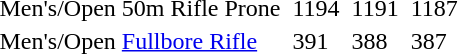<table>
<tr>
<td>Men's/Open 50m Rifle Prone</td>
<td></td>
<td>1194</td>
<td></td>
<td>1191</td>
<td></td>
<td>1187</td>
</tr>
<tr>
<td>Men's/Open <a href='#'>Fullbore Rifle</a></td>
<td></td>
<td>391</td>
<td></td>
<td>388</td>
<td></td>
<td>387</td>
</tr>
</table>
